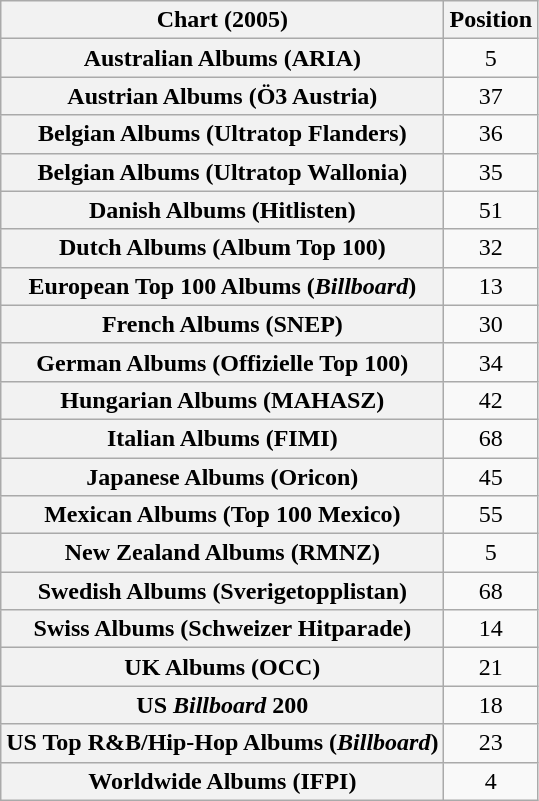<table class="wikitable sortable plainrowheaders" style="text-align:center">
<tr>
<th scope="col">Chart (2005)</th>
<th scope="col">Position</th>
</tr>
<tr>
<th scope="row">Australian Albums (ARIA)</th>
<td>5</td>
</tr>
<tr>
<th scope="row">Austrian Albums (Ö3 Austria)</th>
<td>37</td>
</tr>
<tr>
<th scope="row">Belgian Albums (Ultratop Flanders)</th>
<td>36</td>
</tr>
<tr>
<th scope="row">Belgian Albums (Ultratop Wallonia)</th>
<td>35</td>
</tr>
<tr>
<th scope="row">Danish Albums (Hitlisten)</th>
<td>51</td>
</tr>
<tr>
<th scope="row">Dutch Albums (Album Top 100)</th>
<td>32</td>
</tr>
<tr>
<th scope="row">European Top 100 Albums (<em>Billboard</em>)</th>
<td>13</td>
</tr>
<tr>
<th scope="row">French Albums (SNEP)</th>
<td>30</td>
</tr>
<tr>
<th scope="row">German Albums (Offizielle Top 100)</th>
<td>34</td>
</tr>
<tr>
<th scope="row">Hungarian Albums (MAHASZ)</th>
<td>42</td>
</tr>
<tr>
<th scope="row">Italian Albums (FIMI)</th>
<td>68</td>
</tr>
<tr>
<th scope="row">Japanese Albums (Oricon)</th>
<td>45</td>
</tr>
<tr>
<th scope="row">Mexican Albums (Top 100 Mexico)</th>
<td>55</td>
</tr>
<tr>
<th scope="row">New Zealand Albums (RMNZ)</th>
<td>5</td>
</tr>
<tr>
<th scope="row">Swedish Albums (Sverigetopplistan)</th>
<td>68</td>
</tr>
<tr>
<th scope="row">Swiss Albums (Schweizer Hitparade)</th>
<td>14</td>
</tr>
<tr>
<th scope="row">UK Albums (OCC)</th>
<td>21</td>
</tr>
<tr>
<th scope="row">US <em>Billboard</em> 200</th>
<td>18</td>
</tr>
<tr>
<th scope="row">US Top R&B/Hip-Hop Albums (<em>Billboard</em>)</th>
<td>23</td>
</tr>
<tr>
<th scope="row">Worldwide Albums (IFPI)</th>
<td>4</td>
</tr>
</table>
